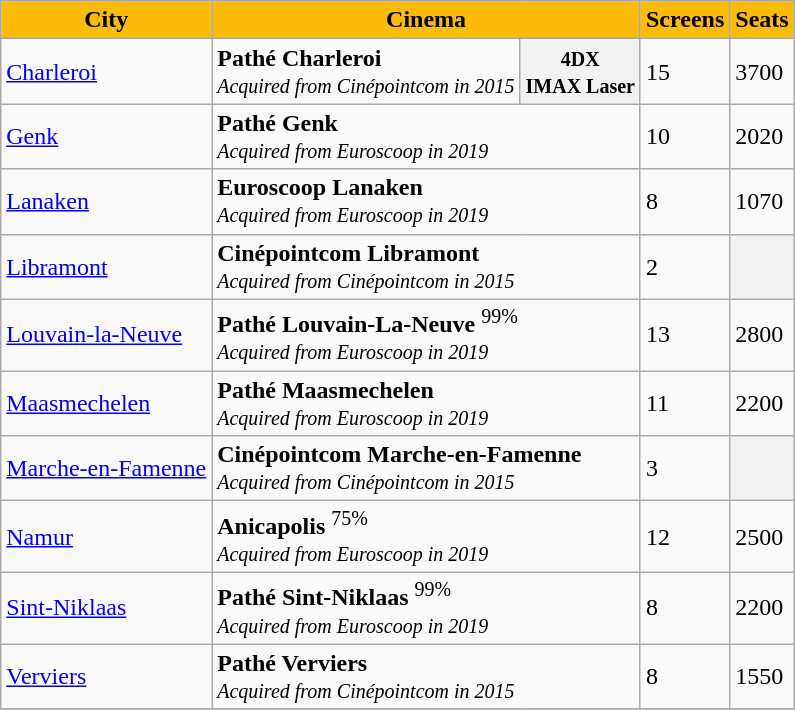<table class="wikitable sortable mw-collapsible mw-collapsed">
<tr>
<th style="background: #FBBC09;">City</th>
<th colspan="2" style="background: #FBBC09;">Cinema</th>
<th style="background: #FBBC09;">Screens</th>
<th style="background: #FBBC09;">Seats</th>
</tr>
<tr>
<td><a href='#'>Charleroi</a></td>
<td><strong>Pathé Charleroi</strong><br><small><em>Acquired from Cinépointcom in 2015</em></small></td>
<th><small>4DX</small><br><small>IMAX Laser</small></th>
<td><div>15</div></td>
<td><div>3700</div></td>
</tr>
<tr>
<td><a href='#'>Genk</a></td>
<td colspan="2"><strong>Pathé Genk</strong><br><small><em>Acquired from Euroscoop in 2019</em></small></td>
<td><div>10</div></td>
<td><div>2020</div></td>
</tr>
<tr>
<td><a href='#'>Lanaken</a></td>
<td colspan="2"><strong>Euroscoop Lanaken</strong><br><small><em>Acquired from Euroscoop in 2019</em></small></td>
<td><div>8</div></td>
<td><div>1070</div></td>
</tr>
<tr>
<td><a href='#'>Libramont</a></td>
<td colspan="2"><strong>Cinépointcom Libramont</strong><br><small><em>Acquired from Cinépointcom in 2015</em></small></td>
<td><div>2</div></td>
<th></th>
</tr>
<tr>
<td><a href='#'>Louvain-la-Neuve</a></td>
<td colspan="2"><strong>Pathé Louvain-La-Neuve</strong> <sup>99%</sup><br><small><em>Acquired from Euroscoop in 2019</em></small></td>
<td><div>13</div></td>
<td><div>2800</div></td>
</tr>
<tr>
<td><a href='#'>Maasmechelen</a></td>
<td colspan="2"><strong>Pathé Maasmechelen</strong><br><small><em>Acquired from Euroscoop in 2019</em></small></td>
<td><div>11</div></td>
<td><div>2200</div></td>
</tr>
<tr>
<td><a href='#'>Marche-en-Famenne</a></td>
<td colspan="2"><strong>Cinépointcom Marche-en-Famenne</strong><br><small><em>Acquired from Cinépointcom in 2015</em></small></td>
<td><div>3</div></td>
<th></th>
</tr>
<tr>
<td><a href='#'>Namur</a></td>
<td colspan="2"><strong>Anicapolis</strong> <sup>75%</sup><br><small><em>Acquired from Euroscoop in 2019</em></small></td>
<td><div>12</div></td>
<td><div>2500</div></td>
</tr>
<tr>
<td><a href='#'>Sint-Niklaas</a></td>
<td colspan="2"><strong>Pathé Sint-Niklaas</strong> <sup>99%</sup><br><small><em>Acquired from Euroscoop in 2019</em></small></td>
<td><div>8</div></td>
<td><div>2200</div></td>
</tr>
<tr>
<td><a href='#'>Verviers</a></td>
<td colspan="2"><strong>Pathé Verviers</strong><br><small><em>Acquired from Cinépointcom in 2015</em></small></td>
<td><div>8</div></td>
<td><div>1550</div></td>
</tr>
<tr>
</tr>
</table>
